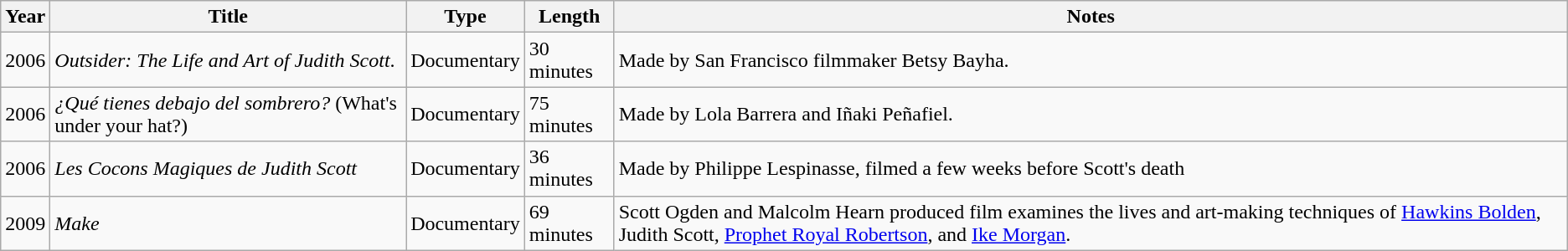<table class="wikitable sortable">
<tr>
<th>Year</th>
<th>Title</th>
<th>Type</th>
<th>Length</th>
<th>Notes</th>
</tr>
<tr>
<td>2006</td>
<td><em>Outsider: The Life and Art of Judith Scott</em>.</td>
<td>Documentary</td>
<td>30 minutes</td>
<td>Made by San Francisco filmmaker Betsy Bayha.</td>
</tr>
<tr>
<td>2006</td>
<td><em>¿Qué tienes debajo del sombrero?</em> (What's under your hat?)</td>
<td>Documentary</td>
<td>75 minutes</td>
<td>Made by Lola Barrera and Iñaki Peñafiel.</td>
</tr>
<tr>
<td>2006</td>
<td><em>Les Cocons Magiques de Judith Scott</em></td>
<td>Documentary</td>
<td>36 minutes</td>
<td>Made by Philippe Lespinasse, filmed a few weeks before Scott's death</td>
</tr>
<tr>
<td>2009</td>
<td><em>Make</em></td>
<td>Documentary</td>
<td>69 minutes</td>
<td>Scott Ogden and Malcolm Hearn produced film examines the lives and art-making techniques of <a href='#'>Hawkins Bolden</a>, Judith Scott, <a href='#'>Prophet Royal Robertson</a>, and <a href='#'>Ike Morgan</a>.</td>
</tr>
</table>
